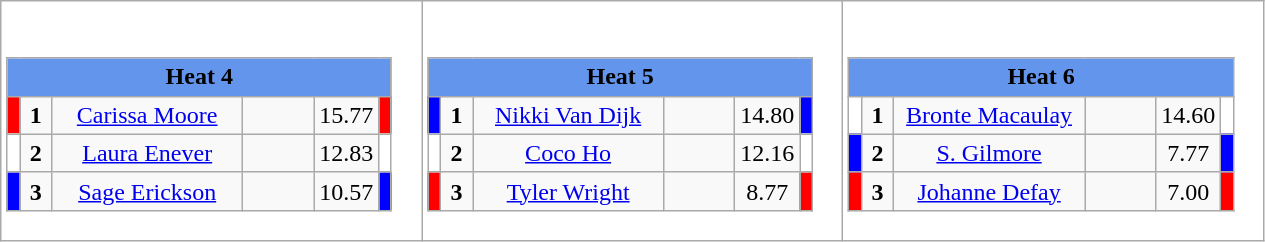<table class="wikitable" style="background:#fff;">
<tr>
<td><div><br><table class="wikitable">
<tr>
<td colspan="6"  style="text-align:center; background:#6495ed;"><strong>Heat 4</strong></td>
</tr>
<tr>
<td style="width:01px; background: #f00;"></td>
<td style="width:14px; text-align:center;"><strong>1</strong></td>
<td style="width:120px; text-align:center;"><a href='#'>Carissa Moore</a></td>
<td style="width:40px; text-align:center;"></td>
<td style="width:20px; text-align:center;">15.77</td>
<td style="width:01px; background: #f00;"></td>
</tr>
<tr>
<td style="width:01px; background: #fff;"></td>
<td style="width:14px; text-align:center;"><strong>2</strong></td>
<td style="width:120px; text-align:center;"><a href='#'>Laura Enever</a></td>
<td style="width:40px; text-align:center;"></td>
<td style="width:20px; text-align:center;">12.83</td>
<td style="width:01px; background: #fff;"></td>
</tr>
<tr>
<td style="width:01px; background: #00f;"></td>
<td style="width:14px; text-align:center;"><strong>3</strong></td>
<td style="width:120px; text-align:center;"><a href='#'>Sage Erickson</a></td>
<td style="width:40px; text-align:center;"></td>
<td style="width:20px; text-align:center;">10.57</td>
<td style="width:01px; background: #00f;"></td>
</tr>
</table>
</div></td>
<td><div><br><table class="wikitable">
<tr>
<td colspan="6"  style="text-align:center; background:#6495ed;"><strong>Heat 5</strong></td>
</tr>
<tr>
<td style="width:01px; background: #00f;"></td>
<td style="width:14px; text-align:center;"><strong>1</strong></td>
<td style="width:120px; text-align:center;"><a href='#'>Nikki Van Dijk</a></td>
<td style="width:40px; text-align:center;"></td>
<td style="width:20px; text-align:center;">14.80</td>
<td style="width:01px; background: #00f;"></td>
</tr>
<tr>
<td style="width:01px; background: #fff;"></td>
<td style="width:14px; text-align:center;"><strong>2</strong></td>
<td style="width:120px; text-align:center;"><a href='#'>Coco Ho</a></td>
<td style="width:40px; text-align:center;"></td>
<td style="width:20px; text-align:center;">12.16</td>
<td style="width:01px; background: #fff;"></td>
</tr>
<tr>
<td style="width:01px; background: #f00;"></td>
<td style="width:14px; text-align:center;"><strong>3</strong></td>
<td style="width:120px; text-align:center;"><a href='#'>Tyler Wright</a></td>
<td style="width:40px; text-align:center;"></td>
<td style="width:20px; text-align:center;">8.77</td>
<td style="width:01px; background: #f00;"></td>
</tr>
</table>
</div></td>
<td><div><br><table class="wikitable">
<tr>
<td colspan="6"  style="text-align:center; background:#6495ed;"><strong>Heat 6</strong></td>
</tr>
<tr>
<td style="width:01px; background: #fff;"></td>
<td style="width:14px; text-align:center;"><strong>1</strong></td>
<td style="width:120px; text-align:center;"><a href='#'>Bronte Macaulay</a></td>
<td style="width:40px; text-align:center;"></td>
<td style="width:20px; text-align:center;">14.60</td>
<td style="width:01px; background: #fff;"></td>
</tr>
<tr>
<td style="width:01px; background: #00f;"></td>
<td style="width:14px; text-align:center;"><strong>2</strong></td>
<td style="width:120px; text-align:center;"><a href='#'>S. Gilmore</a></td>
<td style="width:40px; text-align:center;"></td>
<td style="width:20px; text-align:center;">7.77</td>
<td style="width:01px; background: #00f;"></td>
</tr>
<tr>
<td style="width:01px; background: #f00;"></td>
<td style="width:14px; text-align:center;"><strong>3</strong></td>
<td style="width:120px; text-align:center;"><a href='#'>Johanne Defay</a></td>
<td style="width:40px; text-align:center;"></td>
<td style="width:20px; text-align:center;">7.00</td>
<td style="width:01px; background: #f00;"></td>
</tr>
</table>
</div></td>
</tr>
</table>
